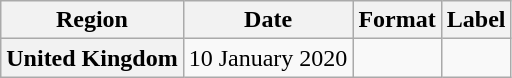<table class="wikitable plainrowheaders">
<tr>
<th scope="col">Region</th>
<th scope="col">Date</th>
<th scope="col">Format</th>
<th scope="col">Label</th>
</tr>
<tr>
<th scope="row">United Kingdom</th>
<td>10 January 2020</td>
<td></td>
<td></td>
</tr>
</table>
